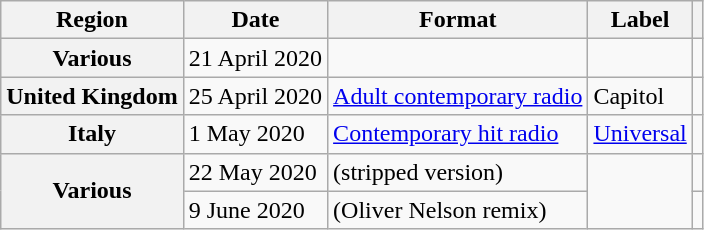<table class="wikitable plainrowheaders">
<tr>
<th scope="col">Region</th>
<th scope="col">Date</th>
<th scope="col">Format</th>
<th scope="col">Label</th>
<th scope="col"></th>
</tr>
<tr>
<th scope="row">Various</th>
<td>21 April 2020</td>
<td></td>
<td></td>
<td style="text-align:center;"></td>
</tr>
<tr>
<th scope="row">United Kingdom</th>
<td>25 April 2020</td>
<td><a href='#'>Adult contemporary radio</a></td>
<td>Capitol</td>
<td style="text-align:center;"></td>
</tr>
<tr>
<th scope="row">Italy</th>
<td>1 May 2020</td>
<td><a href='#'>Contemporary hit radio</a></td>
<td><a href='#'>Universal</a></td>
<td style="text-align:center;"></td>
</tr>
<tr>
<th scope="row" rowspan="2">Various</th>
<td>22 May 2020</td>
<td> (stripped version)</td>
<td rowspan="2"></td>
<td style="text-align:center;"></td>
</tr>
<tr>
<td>9 June 2020</td>
<td> (Oliver Nelson remix)</td>
<td style="text-align:center;"></td>
</tr>
</table>
